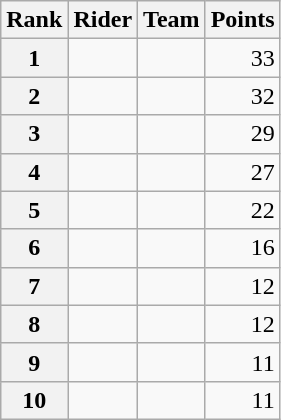<table class="wikitable">
<tr>
<th scope="col">Rank</th>
<th scope="col">Rider</th>
<th scope="col">Team</th>
<th scope="col">Points</th>
</tr>
<tr>
<th scope="row">1</th>
<td> </td>
<td></td>
<td style="text-align:right;">33</td>
</tr>
<tr>
<th scope="row">2</th>
<td></td>
<td></td>
<td style="text-align:right;">32</td>
</tr>
<tr>
<th scope="row">3</th>
<td></td>
<td></td>
<td style="text-align:right;">29</td>
</tr>
<tr>
<th scope="row">4</th>
<td> </td>
<td></td>
<td style="text-align:right;">27</td>
</tr>
<tr>
<th scope="row">5</th>
<td></td>
<td></td>
<td style="text-align:right;">22</td>
</tr>
<tr>
<th scope="row">6</th>
<td></td>
<td></td>
<td style="text-align:right;">16</td>
</tr>
<tr>
<th scope="row">7</th>
<td></td>
<td></td>
<td style="text-align:right;">12</td>
</tr>
<tr>
<th scope="row">8</th>
<td></td>
<td></td>
<td style="text-align:right;">12</td>
</tr>
<tr>
<th scope="row">9</th>
<td></td>
<td></td>
<td style="text-align:right;">11</td>
</tr>
<tr>
<th scope="row">10</th>
<td></td>
<td></td>
<td style="text-align:right;">11</td>
</tr>
</table>
